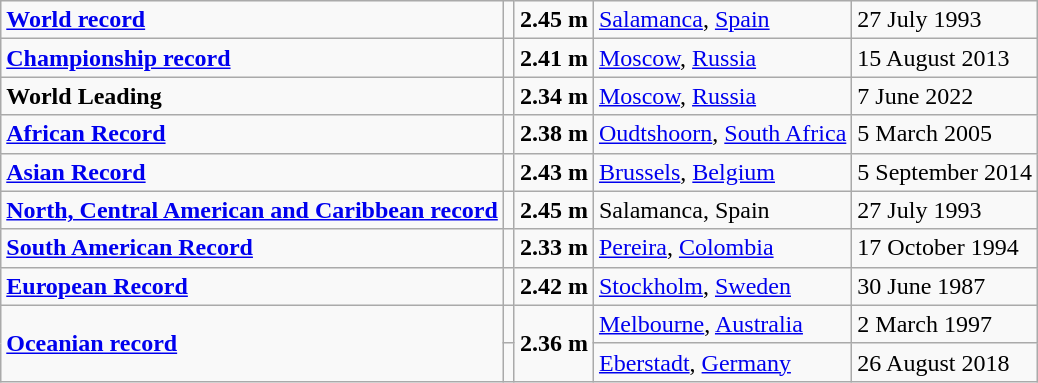<table class="wikitable">
<tr>
<td><strong><a href='#'>World record</a></strong></td>
<td></td>
<td><strong>2.45 m</strong></td>
<td><a href='#'>Salamanca</a>, <a href='#'>Spain</a></td>
<td>27 July 1993</td>
</tr>
<tr>
<td><strong><a href='#'>Championship record</a></strong></td>
<td></td>
<td><strong>2.41 m</strong></td>
<td><a href='#'>Moscow</a>, <a href='#'>Russia</a></td>
<td>15 August 2013</td>
</tr>
<tr>
<td><strong>World Leading</strong></td>
<td></td>
<td><strong>2.34 m</strong></td>
<td><a href='#'>Moscow</a>, <a href='#'>Russia</a></td>
<td>7 June 2022</td>
</tr>
<tr>
<td><strong><a href='#'>African Record</a></strong></td>
<td></td>
<td><strong>2.38 m</strong></td>
<td><a href='#'>Oudtshoorn</a>, <a href='#'>South Africa</a></td>
<td>5 March 2005</td>
</tr>
<tr>
<td><strong><a href='#'>Asian Record</a></strong></td>
<td></td>
<td><strong>2.43 m</strong></td>
<td><a href='#'>Brussels</a>, <a href='#'>Belgium</a></td>
<td>5 September 2014</td>
</tr>
<tr>
<td><strong><a href='#'>North, Central American and Caribbean record</a></strong></td>
<td></td>
<td><strong>2.45 m</strong></td>
<td>Salamanca, Spain</td>
<td>27 July 1993</td>
</tr>
<tr>
<td><strong><a href='#'>South American Record</a></strong></td>
<td></td>
<td><strong>2.33 m</strong></td>
<td><a href='#'>Pereira</a>, <a href='#'>Colombia</a></td>
<td>17 October 1994</td>
</tr>
<tr>
<td><strong><a href='#'>European Record</a></strong></td>
<td></td>
<td><strong>2.42 m</strong></td>
<td><a href='#'>Stockholm</a>, <a href='#'>Sweden</a></td>
<td>30 June 1987</td>
</tr>
<tr>
<td rowspan=2><strong><a href='#'>Oceanian record</a></strong></td>
<td></td>
<td rowspan=2><strong>2.36 m</strong></td>
<td><a href='#'>Melbourne</a>, <a href='#'>Australia</a></td>
<td>2 March 1997</td>
</tr>
<tr>
<td></td>
<td><a href='#'>Eberstadt</a>, <a href='#'>Germany</a></td>
<td>26 August 2018</td>
</tr>
</table>
